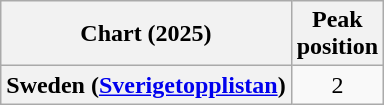<table class="wikitable plainrowheaders" style="text-align:center">
<tr>
<th scope="col">Chart (2025)</th>
<th scope="col">Peak<br>position</th>
</tr>
<tr>
<th scope="row">Sweden (<a href='#'>Sverigetopplistan</a>)</th>
<td>2</td>
</tr>
</table>
